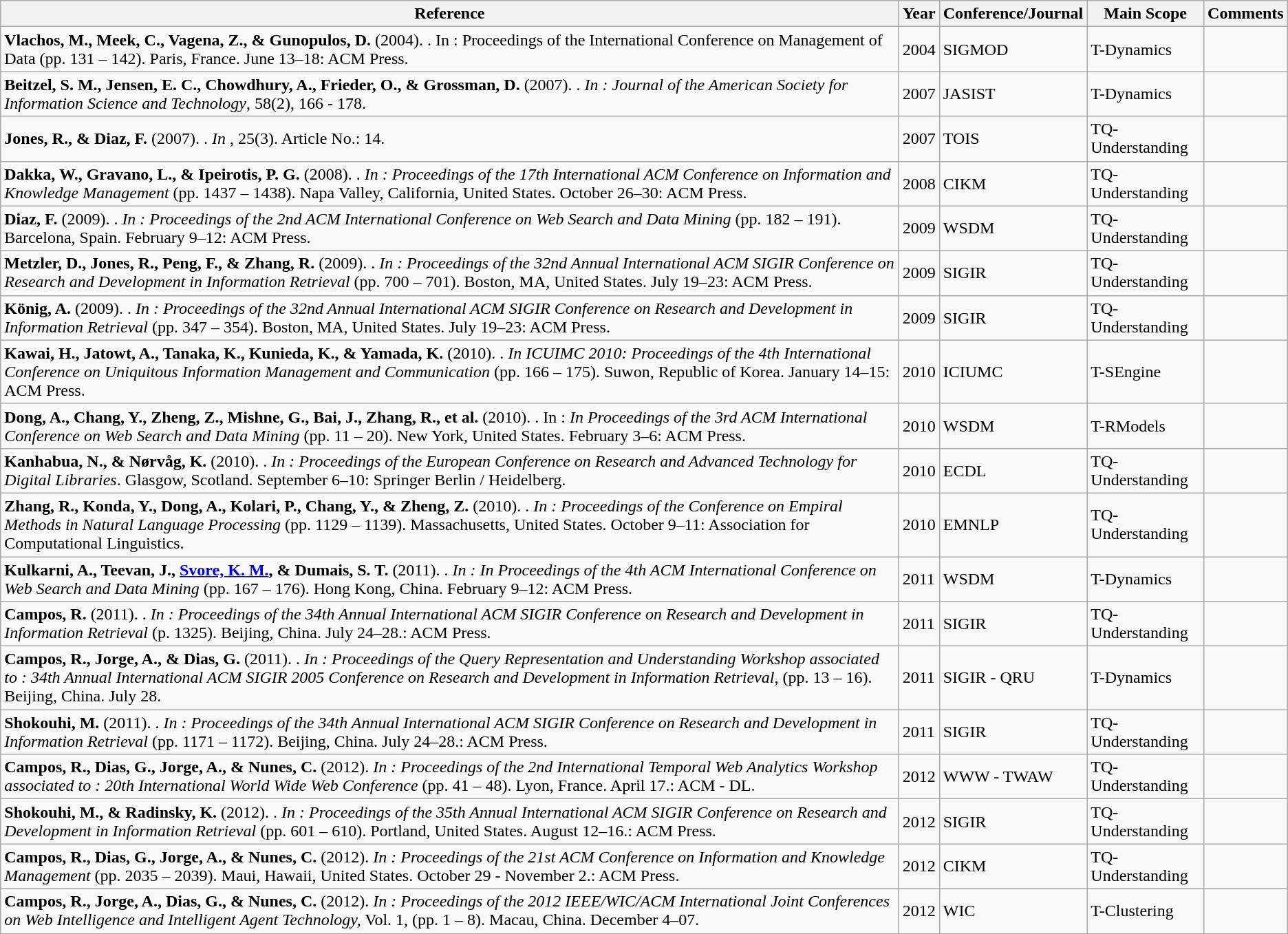<table class="wikitable sortable">
<tr>
<th>Reference</th>
<th>Year</th>
<th>Conference/Journal</th>
<th>Main Scope</th>
<th>Comments</th>
</tr>
<tr>
<td><strong>Vlachos, M., Meek, C., Vagena, Z., & Gunopulos, D.</strong> (2004). . In : Proceedings of the International Conference on Management of Data (pp. 131 – 142). Paris, France. June 13–18: ACM Press.</td>
<td>2004</td>
<td>SIGMOD</td>
<td>T-Dynamics</td>
<td></td>
</tr>
<tr>
<td><strong>Beitzel, S. M., Jensen, E. C., Chowdhury, A., Frieder, O., & Grossman, D.</strong> (2007). . <em>In : Journal of the American Society for Information Science and Technology</em>, 58(2), 166 - 178.</td>
<td>2007</td>
<td>JASIST</td>
<td>T-Dynamics</td>
<td></td>
</tr>
<tr>
<td><strong>Jones, R., & Diaz, F.</strong> (2007). . <em>In </em>, 25(3). Article No.: 14.</td>
<td>2007</td>
<td>TOIS</td>
<td>TQ-Understanding</td>
<td></td>
</tr>
<tr>
<td><strong>Dakka, W., Gravano, L., & Ipeirotis, P. G.</strong> (2008). . <em>In : Proceedings of the 17th International ACM Conference on Information and Knowledge Management</em> (pp. 1437 – 1438). Napa Valley, California, United States. October 26–30: ACM Press.</td>
<td>2008</td>
<td>CIKM</td>
<td>TQ-Understanding</td>
<td></td>
</tr>
<tr>
<td><strong>Diaz, F.</strong> (2009). . <em>In : Proceedings of the 2nd ACM International Conference on Web Search and Data Mining</em> (pp. 182 – 191). Barcelona, Spain. February 9–12: ACM Press.</td>
<td>2009</td>
<td>WSDM</td>
<td>TQ-Understanding</td>
<td></td>
</tr>
<tr>
<td><strong>Metzler, D., Jones, R., Peng, F., & Zhang, R.</strong> (2009). . <em>In : Proceedings of the 32nd Annual International ACM SIGIR Conference on Research and Development in Information Retrieval</em> (pp. 700 – 701). Boston, MA, United States. July 19–23: ACM Press.</td>
<td>2009</td>
<td>SIGIR</td>
<td>TQ-Understanding</td>
<td></td>
</tr>
<tr>
<td><strong>König, A.</strong> (2009). . <em>In : Proceedings of the 32nd Annual International ACM SIGIR Conference on Research and Development in Information Retrieval</em> (pp. 347 – 354). Boston, MA, United States. July 19–23: ACM Press.</td>
<td>2009</td>
<td>SIGIR</td>
<td>TQ-Understanding</td>
<td></td>
</tr>
<tr>
<td><strong>Kawai, H., Jatowt, A., Tanaka, K., Kunieda, K., & Yamada, K.</strong> (2010). . <em>In ICUIMC 2010: Proceedings of the 4th International Conference on Uniquitous Information Management and Communication</em> (pp. 166 – 175). Suwon, Republic of Korea. January 14–15: ACM Press.</td>
<td>2010</td>
<td>ICIUMC</td>
<td>T-SEngine</td>
<td></td>
</tr>
<tr>
<td><strong>Dong, A., Chang, Y., Zheng, Z., Mishne, G., Bai, J., Zhang, R., et al.</strong> (2010). . In : <em>In Proceedings of the 3rd ACM International Conference on Web Search and Data Mining</em> (pp. 11 – 20). New York, United States. February 3–6: ACM Press.</td>
<td>2010</td>
<td>WSDM</td>
<td>T-RModels</td>
<td></td>
</tr>
<tr>
<td><strong>Kanhabua, N., & Nørvåg, K.</strong> (2010). . <em>In : Proceedings of the European Conference on Research and Advanced Technology for Digital Libraries</em>. Glasgow, Scotland. September 6–10: Springer Berlin / Heidelberg.</td>
<td>2010</td>
<td>ECDL</td>
<td>TQ-Understanding</td>
<td></td>
</tr>
<tr>
<td><strong>Zhang, R., Konda, Y., Dong, A., Kolari, P., Chang, Y., & Zheng, Z.</strong> (2010). . <em>In : Proceedings of the Conference on Empiral Methods in Natural Language Processing</em> (pp. 1129 – 1139). Massachusetts, United States. October 9–11: Association for Computational Linguistics.</td>
<td>2010</td>
<td>EMNLP</td>
<td>TQ-Understanding</td>
<td></td>
</tr>
<tr>
<td><strong>Kulkarni, A., Teevan, J., <a href='#'>Svore, K. M.</a>, & Dumais, S. T.</strong> (2011). . <em>In : In Proceedings of the 4th ACM International Conference on Web Search and Data Mining</em> (pp. 167 – 176). Hong Kong, China. February 9–12: ACM Press.</td>
<td>2011</td>
<td>WSDM</td>
<td>T-Dynamics</td>
<td></td>
</tr>
<tr>
<td><strong>Campos, R.</strong> (2011). . <em>In : Proceedings of the 34th Annual International ACM SIGIR Conference on Research and Development in Information Retrieval</em> (p. 1325). Beijing, China. July 24–28.: ACM Press.</td>
<td>2011</td>
<td>SIGIR</td>
<td>TQ-Understanding</td>
<td></td>
</tr>
<tr>
<td><strong>Campos, R., Jorge, A., & Dias, G.</strong> (2011). . <em>In : Proceedings of the Query Representation and Understanding Workshop associated to : 34th Annual International ACM SIGIR 2005 Conference on Research and Development in Information Retrieval</em>, (pp. 13 – 16). Beijing, China. July 28.</td>
<td>2011</td>
<td>SIGIR - QRU</td>
<td>T-Dynamics</td>
<td></td>
</tr>
<tr>
<td><strong>Shokouhi, M.</strong> (2011). . <em>In : Proceedings of the 34th Annual International ACM SIGIR Conference on Research and Development in Information Retrieval</em> (pp. 1171 – 1172). Beijing, China. July 24–28.: ACM Press.</td>
<td>2011</td>
<td>SIGIR</td>
<td>TQ-Understanding</td>
<td></td>
</tr>
<tr>
<td><strong>Campos, R., Dias, G., Jorge, A., & Nunes, C.</strong> (2012).  <em>In : Proceedings of the 2nd International Temporal Web Analytics Workshop associated to : 20th International World Wide Web Conference</em> (pp. 41 – 48). Lyon, France. April 17.: ACM - DL.</td>
<td>2012</td>
<td>WWW - TWAW</td>
<td>TQ-Understanding</td>
<td></td>
</tr>
<tr>
<td><strong>Shokouhi, M., & Radinsky, K.</strong> (2012). . <em>In : Proceedings of the 35th Annual International ACM SIGIR Conference on Research and Development in Information Retrieval</em> (pp. 601 – 610). Portland, United States. August 12–16.: ACM Press.</td>
<td>2012</td>
<td>SIGIR</td>
<td>TQ-Understanding</td>
<td></td>
</tr>
<tr>
<td><strong>Campos, R., Dias, G., Jorge, A., & Nunes, C.</strong> (2012).  <em>In : Proceedings of the 21st ACM Conference on Information and Knowledge Management</em> (pp. 2035 – 2039). Maui, Hawaii, United States. October 29 - November 2.: ACM Press.</td>
<td>2012</td>
<td>CIKM</td>
<td>TQ-Understanding</td>
<td></td>
</tr>
<tr>
<td><strong>Campos, R., Jorge, A., Dias, G., & Nunes, C.</strong> (2012).  <em>In : Proceedings of the 2012 IEEE/WIC/ACM International Joint Conferences on Web Intelligence and Intelligent Agent Technology,</em> Vol. 1, (pp. 1 – 8). Macau, China. December 4–07.</td>
<td>2012</td>
<td>WIC</td>
<td>T-Clustering</td>
<td></td>
</tr>
</table>
